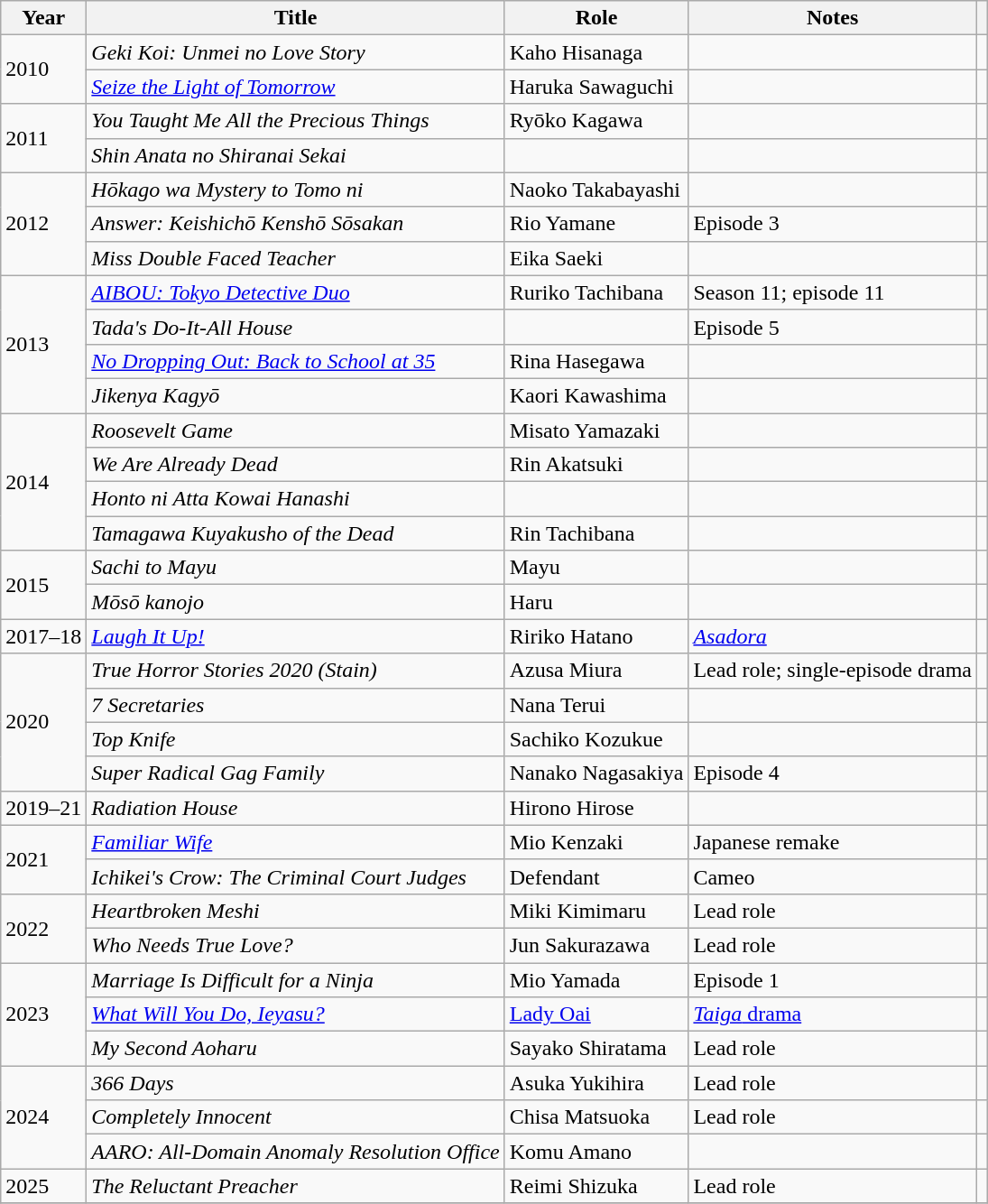<table class="wikitable sortable">
<tr>
<th>Year</th>
<th>Title</th>
<th>Role</th>
<th class="unsortable">Notes</th>
<th class="unsortable"></th>
</tr>
<tr>
<td rowspan="2">2010</td>
<td><em>Geki Koi: Unmei no Love Story</em></td>
<td>Kaho Hisanaga</td>
<td></td>
<td></td>
</tr>
<tr>
<td><em><a href='#'>Seize the Light of Tomorrow</a></em></td>
<td>Haruka Sawaguchi</td>
<td></td>
<td></td>
</tr>
<tr>
<td rowspan="2">2011</td>
<td><em>You Taught Me All the Precious Things</em></td>
<td>Ryōko Kagawa</td>
<td></td>
<td></td>
</tr>
<tr>
<td><em>Shin Anata no Shiranai Sekai</em></td>
<td></td>
<td></td>
<td></td>
</tr>
<tr>
<td rowspan="3">2012</td>
<td><em>Hōkago wa Mystery to Tomo ni</em></td>
<td>Naoko Takabayashi</td>
<td></td>
<td></td>
</tr>
<tr>
<td><em>Answer: Keishichō Kenshō Sōsakan</em></td>
<td>Rio Yamane</td>
<td>Episode 3</td>
<td></td>
</tr>
<tr>
<td><em>Miss Double Faced Teacher</em></td>
<td>Eika Saeki</td>
<td></td>
<td></td>
</tr>
<tr>
<td rowspan="4">2013</td>
<td><em><a href='#'>AIBOU: Tokyo Detective Duo</a></em></td>
<td>Ruriko Tachibana</td>
<td>Season 11; episode 11</td>
<td></td>
</tr>
<tr>
<td><em>Tada's Do-It-All House</em></td>
<td></td>
<td>Episode  5</td>
<td></td>
</tr>
<tr>
<td><em><a href='#'>No Dropping Out: Back to School at 35</a></em></td>
<td>Rina Hasegawa</td>
<td></td>
<td></td>
</tr>
<tr>
<td><em>Jikenya Kagyō</em></td>
<td>Kaori Kawashima</td>
<td></td>
<td></td>
</tr>
<tr>
<td rowspan="4">2014</td>
<td><em>Roosevelt Game</em></td>
<td>Misato Yamazaki</td>
<td></td>
<td></td>
</tr>
<tr>
<td><em>We Are Already Dead</em></td>
<td>Rin Akatsuki</td>
<td></td>
<td></td>
</tr>
<tr>
<td><em>Honto ni Atta Kowai Hanashi</em></td>
<td></td>
<td></td>
<td></td>
</tr>
<tr>
<td><em>Tamagawa Kuyakusho of the Dead</em></td>
<td>Rin Tachibana</td>
<td></td>
<td></td>
</tr>
<tr>
<td rowspan="2">2015</td>
<td><em>Sachi to Mayu</em></td>
<td>Mayu</td>
<td></td>
<td></td>
</tr>
<tr>
<td><em>Mōsō kanojo</em></td>
<td>Haru</td>
<td></td>
<td></td>
</tr>
<tr>
<td>2017–18</td>
<td><em><a href='#'>Laugh It Up!</a></em></td>
<td>Ririko Hatano</td>
<td><em><a href='#'>Asadora</a></em></td>
<td></td>
</tr>
<tr>
<td rowspan="4">2020</td>
<td><em>True Horror Stories 2020</em> <em>(Stain)</em></td>
<td>Azusa Miura</td>
<td>Lead role; single-episode drama</td>
<td></td>
</tr>
<tr>
<td><em>7 Secretaries</em></td>
<td>Nana Terui</td>
<td></td>
<td></td>
</tr>
<tr>
<td><em>Top Knife</em></td>
<td>Sachiko Kozukue</td>
<td></td>
<td></td>
</tr>
<tr>
<td><em>Super Radical Gag Family</em></td>
<td>Nanako Nagasakiya</td>
<td>Episode 4</td>
<td></td>
</tr>
<tr>
<td>2019–21</td>
<td><em>Radiation House</em></td>
<td>Hirono Hirose</td>
<td></td>
<td></td>
</tr>
<tr>
<td rowspan="2">2021</td>
<td><em><a href='#'>Familiar Wife</a></em></td>
<td>Mio Kenzaki</td>
<td>Japanese remake</td>
<td></td>
</tr>
<tr>
<td><em>Ichikei's Crow: The Criminal Court Judges</em></td>
<td>Defendant</td>
<td>Cameo</td>
<td></td>
</tr>
<tr>
<td rowspan="2">2022</td>
<td><em>Heartbroken Meshi</em></td>
<td>Miki Kimimaru</td>
<td>Lead role</td>
<td></td>
</tr>
<tr>
<td><em>Who Needs True Love?</em></td>
<td>Jun Sakurazawa</td>
<td>Lead role</td>
<td></td>
</tr>
<tr>
<td rowspan="3">2023</td>
<td><em>Marriage Is Difficult for a Ninja</em></td>
<td>Mio Yamada</td>
<td>Episode 1</td>
<td></td>
</tr>
<tr>
<td><em><a href='#'>What Will You Do, Ieyasu?</a></em></td>
<td><a href='#'>Lady Oai</a></td>
<td><a href='#'><em>Taiga</em> drama</a></td>
<td></td>
</tr>
<tr>
<td><em>My Second Aoharu</em></td>
<td>Sayako Shiratama</td>
<td>Lead role</td>
<td></td>
</tr>
<tr>
<td rowspan="3">2024</td>
<td><em>366 Days</em></td>
<td>Asuka Yukihira</td>
<td>Lead role</td>
<td></td>
</tr>
<tr>
<td><em>Completely Innocent</em></td>
<td>Chisa Matsuoka</td>
<td>Lead role</td>
<td></td>
</tr>
<tr>
<td><em>AARO: All-Domain Anomaly Resolution Office</em></td>
<td>Komu Amano</td>
<td></td>
<td></td>
</tr>
<tr>
<td>2025</td>
<td><em>The Reluctant Preacher</em></td>
<td>Reimi Shizuka</td>
<td>Lead role</td>
<td></td>
</tr>
<tr>
</tr>
</table>
